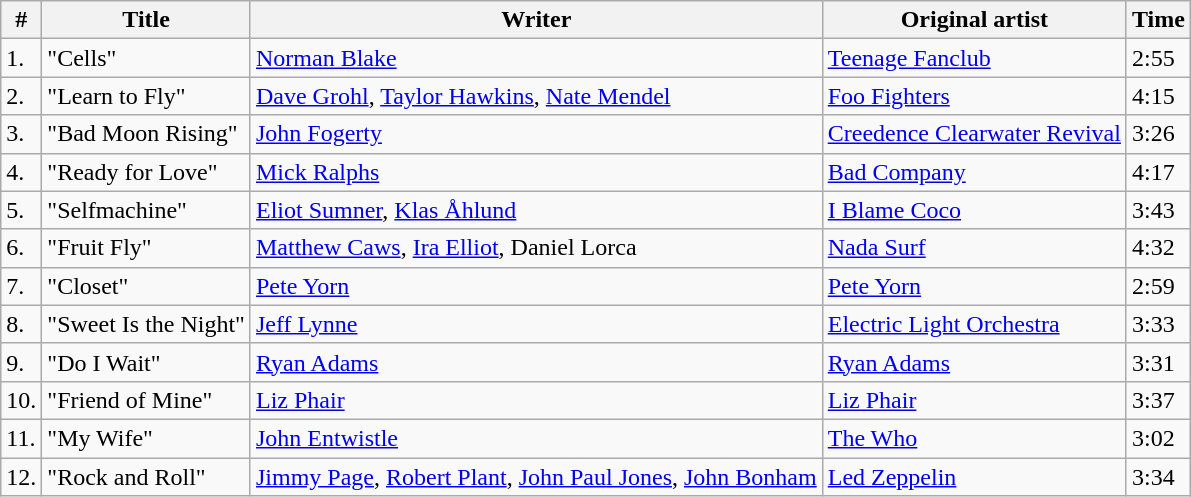<table class="wikitable">
<tr>
<th>#</th>
<th>Title</th>
<th>Writer</th>
<th>Original artist</th>
<th>Time</th>
</tr>
<tr>
<td>1.</td>
<td>"Cells"</td>
<td><a href='#'>Norman Blake</a></td>
<td><a href='#'>Teenage Fanclub</a></td>
<td>2:55</td>
</tr>
<tr>
<td>2.</td>
<td>"Learn to Fly"</td>
<td><a href='#'>Dave Grohl</a>, <a href='#'>Taylor Hawkins</a>, <a href='#'>Nate Mendel</a></td>
<td><a href='#'>Foo Fighters</a></td>
<td>4:15</td>
</tr>
<tr>
<td>3.</td>
<td>"Bad Moon Rising"</td>
<td><a href='#'>John Fogerty</a></td>
<td><a href='#'>Creedence Clearwater Revival</a></td>
<td>3:26</td>
</tr>
<tr>
<td>4.</td>
<td>"Ready for Love"</td>
<td><a href='#'>Mick Ralphs</a></td>
<td><a href='#'>Bad Company</a></td>
<td>4:17</td>
</tr>
<tr>
<td>5.</td>
<td>"Selfmachine"</td>
<td><a href='#'>Eliot Sumner</a>, <a href='#'>Klas Åhlund</a></td>
<td><a href='#'>I Blame Coco</a></td>
<td>3:43</td>
</tr>
<tr>
<td>6.</td>
<td>"Fruit Fly"</td>
<td><a href='#'>Matthew Caws</a>, <a href='#'>Ira Elliot</a>, Daniel Lorca</td>
<td><a href='#'>Nada Surf</a></td>
<td>4:32</td>
</tr>
<tr>
<td>7.</td>
<td>"Closet"</td>
<td><a href='#'>Pete Yorn</a></td>
<td><a href='#'>Pete Yorn</a></td>
<td>2:59</td>
</tr>
<tr>
<td>8.</td>
<td>"Sweet Is the Night"</td>
<td><a href='#'>Jeff Lynne</a></td>
<td><a href='#'>Electric Light Orchestra</a></td>
<td>3:33</td>
</tr>
<tr>
<td>9.</td>
<td>"Do I Wait"</td>
<td><a href='#'>Ryan Adams</a></td>
<td><a href='#'>Ryan Adams</a></td>
<td>3:31</td>
</tr>
<tr>
<td>10.</td>
<td>"Friend of Mine"</td>
<td><a href='#'>Liz Phair</a></td>
<td><a href='#'>Liz Phair</a></td>
<td>3:37</td>
</tr>
<tr>
<td>11.</td>
<td>"My Wife"</td>
<td><a href='#'>John Entwistle</a></td>
<td><a href='#'>The Who</a></td>
<td>3:02</td>
</tr>
<tr>
<td>12.</td>
<td>"Rock and Roll"</td>
<td><a href='#'>Jimmy Page</a>, <a href='#'>Robert Plant</a>, <a href='#'>John Paul Jones</a>, <a href='#'>John Bonham</a></td>
<td><a href='#'>Led Zeppelin</a></td>
<td>3:34</td>
</tr>
</table>
